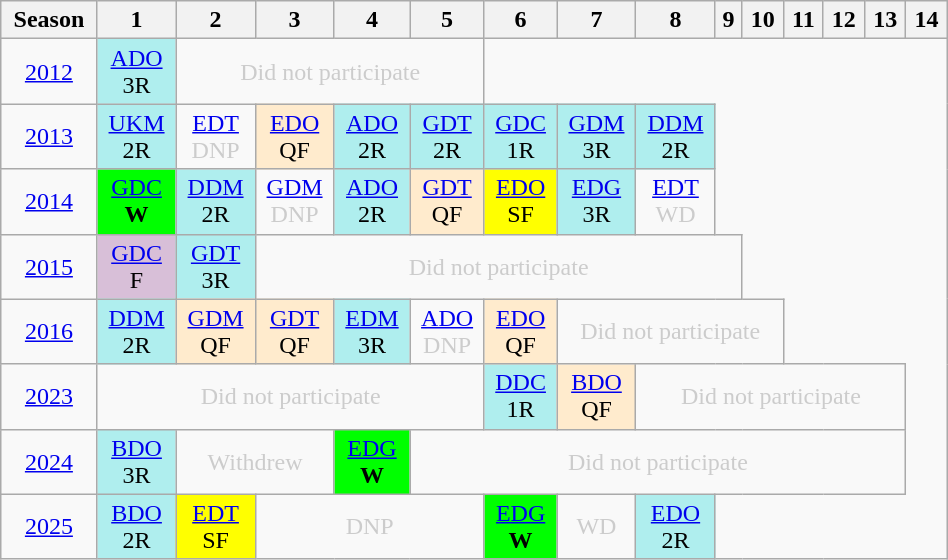<table class="wikitable" style="width:50%; margin:0">
<tr>
<th>Season</th>
<th>1</th>
<th>2</th>
<th>3</th>
<th>4</th>
<th>5</th>
<th>6</th>
<th>7</th>
<th>8</th>
<th>9</th>
<th>10</th>
<th>11</th>
<th>12</th>
<th>13</th>
<th>14</th>
</tr>
<tr>
<td style="text-align:center;"background:#efefef;"><a href='#'>2012</a></td>
<td style="text-align:center; background:#afeeee;"><a href='#'>ADO</a><br>3R</td>
<td colspan="4" style="text-align:center; color:#ccc;">Did not participate</td>
</tr>
<tr>
<td style="text-align:center;"background:#efefef;"><a href='#'>2013</a></td>
<td style="text-align:center; background:#afeeee;"><a href='#'>UKM</a><br>2R</td>
<td style="text-align:center; color:#ccc;"><a href='#'>EDT</a><br>DNP</td>
<td style="text-align:center; background:#ffebcd;"><a href='#'>EDO</a><br>QF</td>
<td style="text-align:center; background:#afeeee;"><a href='#'>ADO</a><br>2R</td>
<td style="text-align:center; background:#afeeee;"><a href='#'>GDT</a><br>2R</td>
<td style="text-align:center; background:#afeeee;"><a href='#'>GDC</a><br>1R</td>
<td style="text-align:center; background:#afeeee;"><a href='#'>GDM</a><br>3R</td>
<td style="text-align:center; background:#afeeee;"><a href='#'>DDM</a><br>2R</td>
</tr>
<tr>
<td style="text-align:center;"background:#efefef;"><a href='#'>2014</a></td>
<td style="text-align:center; background:lime;"><a href='#'>GDC</a><br><strong>W</strong></td>
<td style="text-align:center; background:#afeeee;"><a href='#'>DDM</a><br>2R</td>
<td style="text-align:center; color:#ccc;"><a href='#'>GDM</a><br>DNP</td>
<td style="text-align:center; background:#afeeee;"><a href='#'>ADO</a><br>2R</td>
<td style="text-align:center; background:#ffebcd;"><a href='#'>GDT</a><br>QF</td>
<td style="text-align:center; background:yellow;"><a href='#'>EDO</a><br>SF</td>
<td style="text-align:center; background:#afeeee;"><a href='#'>EDG</a><br>3R</td>
<td style="text-align:center; color:#ccc;"><a href='#'>EDT</a><br>WD</td>
</tr>
<tr>
<td style="text-align:center;"background:#efefef;"><a href='#'>2015</a></td>
<td style="text-align:center; background:thistle;"><a href='#'>GDC</a><br>F</td>
<td style="text-align:center; background:#afeeee;"><a href='#'>GDT</a><br>3R</td>
<td colspan="7" style="text-align:center; color:#ccc;">Did not participate</td>
</tr>
<tr>
<td style="text-align:center;"background:#efefef;"><a href='#'>2016</a></td>
<td style="text-align:center; background:#afeeee;"><a href='#'>DDM</a><br>2R</td>
<td style="text-align:center; background:#ffebcd;"><a href='#'>GDM</a><br>QF</td>
<td style="text-align:center; background:#ffebcd;"><a href='#'>GDT</a><br>QF</td>
<td style="text-align:center; background:#afeeee;"><a href='#'>EDM</a><br>3R</td>
<td style="text-align:center; color:#ccc;"><a href='#'>ADO</a><br>DNP</td>
<td style="text-align:center; background:#ffebcd;"><a href='#'>EDO</a><br>QF</td>
<td colspan="4" style="text-align:center; color:#ccc;">Did not participate</td>
</tr>
<tr>
<td style="text-align:center;"background:#efefef;"><a href='#'>2023</a></td>
<td colspan="5" style="text-align:center; color:#ccc;">Did not participate</td>
<td style="text-align:center; background:#afeeee;"><a href='#'>DDC</a><br>1R</td>
<td style="text-align:center; background:#ffebcd;"><a href='#'>BDO</a><br>QF</td>
<td colspan="6" style="text-align:center; color:#ccc;">Did not participate</td>
</tr>
<tr>
<td style="text-align:center;"background:#efefef;"><a href='#'>2024</a></td>
<td style="text-align:center; background:#afeeee;"><a href='#'>BDO</a><br>3R</td>
<td colspan="2" style="text-align:center; color:#ccc;">Withdrew</td>
<td style="text-align:center; background:lime;"><a href='#'>EDG</a><br><strong>W</strong></td>
<td colspan="9" style="text-align:center; color:#ccc;">Did not participate</td>
</tr>
<tr>
<td style="text-align:center;"background:#efefef;"><a href='#'>2025</a></td>
<td style="text-align:center; background:#afeeee;"><a href='#'>BDO</a><br>2R</td>
<td style="text-align:center; background:yellow;"><a href='#'>EDT</a><br>SF</td>
<td colspan="3" style="text-align:center; color:#ccc;">DNP</td>
<td style="text-align:center; background:lime;"><a href='#'>EDG</a><br><strong>W</strong></td>
<td style="text-align:center; color:#ccc;">WD</td>
<td style="text-align:center; background:#afeeee;"><a href='#'>EDO</a><br>2R</td>
</tr>
</table>
